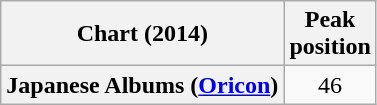<table class="wikitable plainrowheaders" style="text-align:center">
<tr>
<th scope="col">Chart (2014)</th>
<th scope="col">Peak<br> position</th>
</tr>
<tr>
<th scope="row">Japanese Albums (<a href='#'>Oricon</a>)</th>
<td>46</td>
</tr>
</table>
